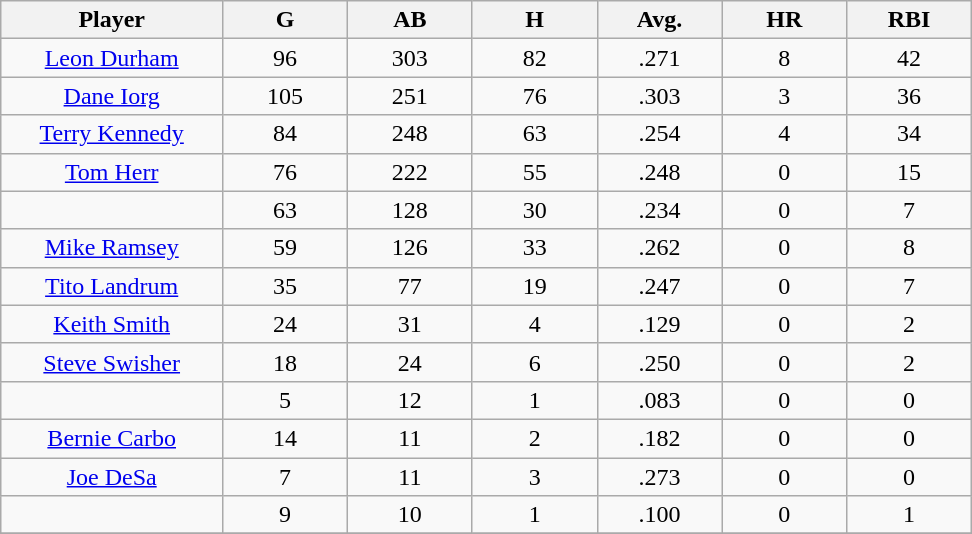<table class="wikitable sortable">
<tr>
<th bgcolor="#DDDDFF" width="16%">Player</th>
<th bgcolor="#DDDDFF" width="9%">G</th>
<th bgcolor="#DDDDFF" width="9%">AB</th>
<th bgcolor="#DDDDFF" width="9%">H</th>
<th bgcolor="#DDDDFF" width="9%">Avg.</th>
<th bgcolor="#DDDDFF" width="9%">HR</th>
<th bgcolor="#DDDDFF" width="9%">RBI</th>
</tr>
<tr align="center">
<td><a href='#'>Leon Durham</a></td>
<td>96</td>
<td>303</td>
<td>82</td>
<td>.271</td>
<td>8</td>
<td>42</td>
</tr>
<tr align=center>
<td><a href='#'>Dane Iorg</a></td>
<td>105</td>
<td>251</td>
<td>76</td>
<td>.303</td>
<td>3</td>
<td>36</td>
</tr>
<tr align=center>
<td><a href='#'>Terry Kennedy</a></td>
<td>84</td>
<td>248</td>
<td>63</td>
<td>.254</td>
<td>4</td>
<td>34</td>
</tr>
<tr align=center>
<td><a href='#'>Tom Herr</a></td>
<td>76</td>
<td>222</td>
<td>55</td>
<td>.248</td>
<td>0</td>
<td>15</td>
</tr>
<tr align=center>
<td></td>
<td>63</td>
<td>128</td>
<td>30</td>
<td>.234</td>
<td>0</td>
<td>7</td>
</tr>
<tr align="center">
<td><a href='#'>Mike Ramsey</a></td>
<td>59</td>
<td>126</td>
<td>33</td>
<td>.262</td>
<td>0</td>
<td>8</td>
</tr>
<tr align=center>
<td><a href='#'>Tito Landrum</a></td>
<td>35</td>
<td>77</td>
<td>19</td>
<td>.247</td>
<td>0</td>
<td>7</td>
</tr>
<tr align=center>
<td><a href='#'>Keith Smith</a></td>
<td>24</td>
<td>31</td>
<td>4</td>
<td>.129</td>
<td>0</td>
<td>2</td>
</tr>
<tr align=center>
<td><a href='#'>Steve Swisher</a></td>
<td>18</td>
<td>24</td>
<td>6</td>
<td>.250</td>
<td>0</td>
<td>2</td>
</tr>
<tr align=center>
<td></td>
<td>5</td>
<td>12</td>
<td>1</td>
<td>.083</td>
<td>0</td>
<td>0</td>
</tr>
<tr align="center">
<td><a href='#'>Bernie Carbo</a></td>
<td>14</td>
<td>11</td>
<td>2</td>
<td>.182</td>
<td>0</td>
<td>0</td>
</tr>
<tr align=center>
<td><a href='#'>Joe DeSa</a></td>
<td>7</td>
<td>11</td>
<td>3</td>
<td>.273</td>
<td>0</td>
<td>0</td>
</tr>
<tr align=center>
<td></td>
<td>9</td>
<td>10</td>
<td>1</td>
<td>.100</td>
<td>0</td>
<td>1</td>
</tr>
<tr align="center">
</tr>
</table>
